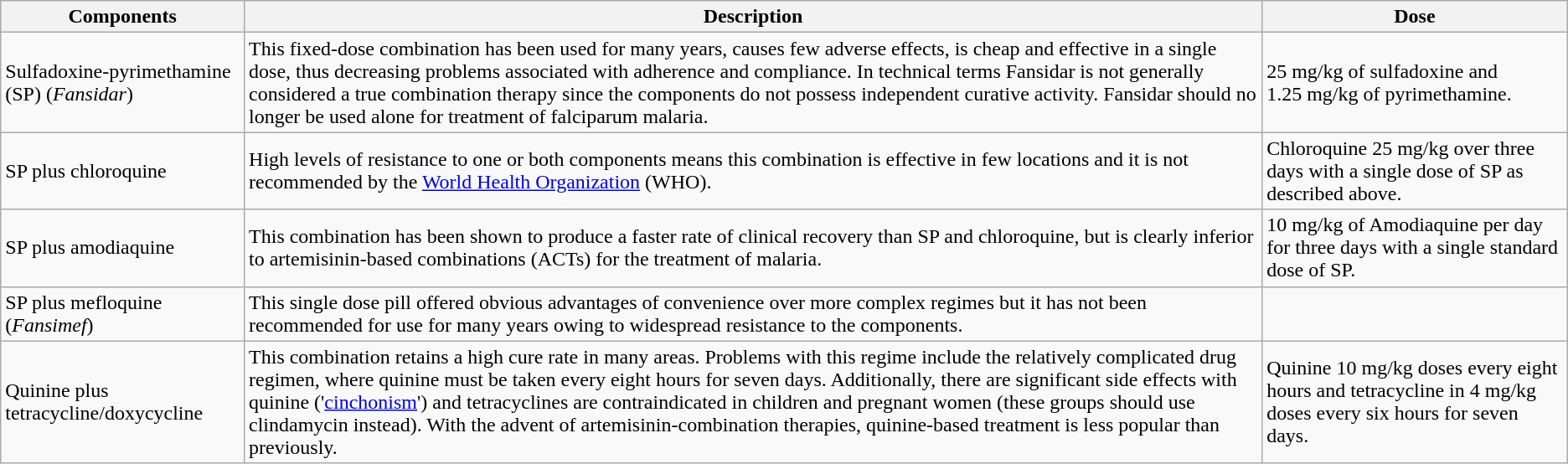<table class="wikitable">
<tr>
<th>Components</th>
<th>Description</th>
<th>Dose</th>
</tr>
<tr>
<td>Sulfadoxine-pyrimethamine (SP) (<em>Fansidar</em>)</td>
<td>This fixed-dose combination has been used for many years, causes few adverse effects, is cheap and effective in a single dose, thus decreasing problems associated with adherence and compliance. In technical terms Fansidar is not generally considered a true combination therapy since the components do not possess independent curative activity. Fansidar should no longer be used alone for treatment of falciparum malaria.</td>
<td>25 mg/kg of sulfadoxine and 1.25 mg/kg of pyrimethamine.</td>
</tr>
<tr>
<td>SP plus chloroquine</td>
<td>High levels of resistance to one or both components means this combination is effective in few locations and it is not recommended by the <a href='#'>World Health Organization</a> (WHO).</td>
<td>Chloroquine 25 mg/kg over three days with a single dose of SP as described above.</td>
</tr>
<tr>
<td>SP plus amodiaquine</td>
<td>This combination has been shown to produce a faster rate of clinical recovery than SP and chloroquine, but is clearly inferior to artemisinin-based combinations (ACTs) for the treatment of malaria.</td>
<td>10 mg/kg of Amodiaquine per day for three days with a single standard dose of SP.</td>
</tr>
<tr>
<td>SP plus mefloquine (<em>Fansimef</em>)</td>
<td>This single dose pill offered obvious advantages of convenience over more complex regimes but it has not been recommended for use for many years owing to widespread resistance to the components.</td>
<td></td>
</tr>
<tr>
<td>Quinine plus tetracycline/doxycycline</td>
<td>This combination retains a high cure rate in many areas. Problems with this regime include the relatively complicated drug regimen, where quinine must be taken every eight hours for seven days. Additionally, there are significant side effects with quinine ('<a href='#'>cinchonism</a>') and tetracyclines are contraindicated in children and pregnant women (these groups should use clindamycin instead). With the advent of artemisinin-combination therapies, quinine-based treatment is less popular than previously.</td>
<td>Quinine 10 mg/kg doses every eight hours and tetracycline in 4 mg/kg doses every six hours for seven days.</td>
</tr>
</table>
